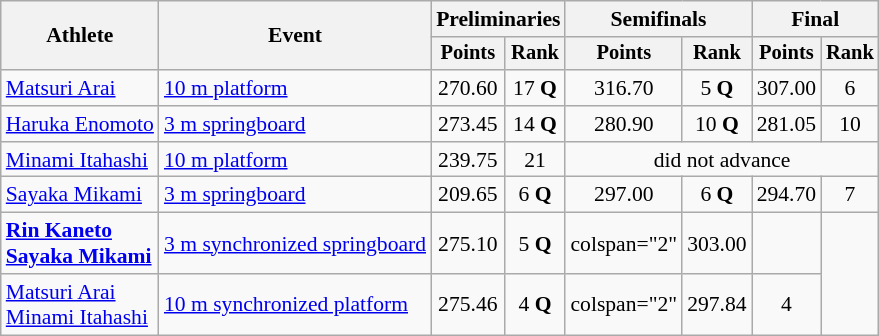<table class=wikitable style="font-size:90%;">
<tr>
<th rowspan="2">Athlete</th>
<th rowspan="2">Event</th>
<th colspan="2">Preliminaries</th>
<th colspan="2">Semifinals</th>
<th colspan="2">Final</th>
</tr>
<tr style="font-size:95%">
<th>Points</th>
<th>Rank</th>
<th>Points</th>
<th>Rank</th>
<th>Points</th>
<th>Rank</th>
</tr>
<tr align=center>
<td align=left><a href='#'>Matsuri Arai</a></td>
<td align=left><a href='#'>10 m platform</a></td>
<td>270.60</td>
<td>17 <strong>Q</strong></td>
<td>316.70</td>
<td>5 <strong>Q</strong></td>
<td>307.00</td>
<td>6</td>
</tr>
<tr align=center>
<td align=left><a href='#'>Haruka Enomoto</a></td>
<td align=left><a href='#'>3 m springboard</a></td>
<td>273.45</td>
<td>14 <strong>Q</strong></td>
<td>280.90</td>
<td>10 <strong>Q</strong></td>
<td>281.05</td>
<td>10</td>
</tr>
<tr align=center>
<td align=left><a href='#'>Minami Itahashi</a></td>
<td align=left><a href='#'>10 m platform</a></td>
<td>239.75</td>
<td>21</td>
<td colspan="4">did not advance</td>
</tr>
<tr align=center>
<td align=left><a href='#'>Sayaka Mikami</a></td>
<td align=left><a href='#'>3 m springboard</a></td>
<td>209.65</td>
<td>6 <strong>Q</strong></td>
<td>297.00</td>
<td>6 <strong>Q</strong></td>
<td>294.70</td>
<td>7</td>
</tr>
<tr align=center>
<td align=left><strong><a href='#'>Rin Kaneto</a><br><a href='#'>Sayaka Mikami</a></strong></td>
<td align=left><a href='#'>3 m synchronized springboard</a></td>
<td>275.10</td>
<td>5 <strong>Q</strong></td>
<td>colspan="2" </td>
<td>303.00</td>
<td></td>
</tr>
<tr align=center>
<td align=left><a href='#'>Matsuri Arai</a><br><a href='#'>Minami Itahashi</a></td>
<td align=left><a href='#'>10 m synchronized platform</a></td>
<td>275.46</td>
<td>4 <strong>Q</strong></td>
<td>colspan="2" </td>
<td>297.84</td>
<td>4</td>
</tr>
</table>
